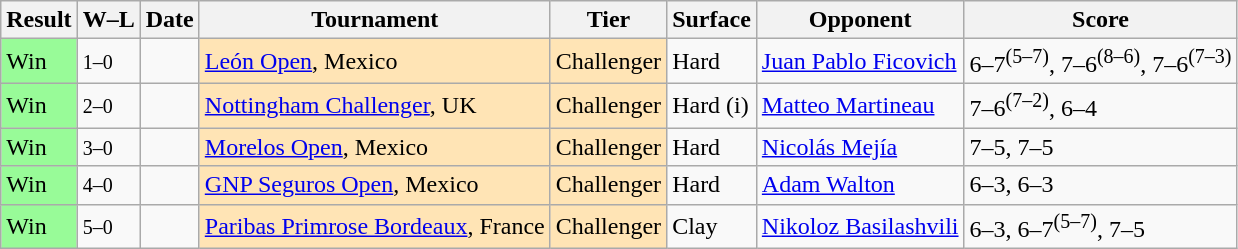<table class="sortable wikitable">
<tr>
<th>Result</th>
<th class="unsortable">W–L</th>
<th>Date</th>
<th>Tournament</th>
<th>Tier</th>
<th>Surface</th>
<th>Opponent</th>
<th class="unsortable">Score</th>
</tr>
<tr>
<td bgcolor=98fb98>Win</td>
<td><small>1–0</small></td>
<td><a href='#'></a></td>
<td style="background:moccasin;"><a href='#'>León Open</a>, Mexico</td>
<td style="background:moccasin;">Challenger</td>
<td>Hard</td>
<td> <a href='#'>Juan Pablo Ficovich</a></td>
<td>6–7<sup>(5–7)</sup>, 7–6<sup>(8–6)</sup>, 7–6<sup>(7–3)</sup></td>
</tr>
<tr>
<td bgcolor=98fb98>Win</td>
<td><small>2–0</small></td>
<td><a href='#'></a></td>
<td style="background:moccasin;"><a href='#'>Nottingham Challenger</a>, UK</td>
<td style="background:moccasin;">Challenger</td>
<td>Hard (i)</td>
<td> <a href='#'>Matteo Martineau</a></td>
<td>7–6<sup>(7–2)</sup>, 6–4</td>
</tr>
<tr>
<td bgcolor=98fb98>Win</td>
<td><small>3–0</small></td>
<td><a href='#'></a></td>
<td style="background:moccasin;"><a href='#'>Morelos Open</a>, Mexico</td>
<td style="background:moccasin;">Challenger</td>
<td>Hard</td>
<td> <a href='#'>Nicolás Mejía</a></td>
<td>7–5, 7–5</td>
</tr>
<tr>
<td bgcolor=98fb98>Win</td>
<td><small>4–0</small></td>
<td><a href='#'></a></td>
<td style="background:moccasin;"><a href='#'>GNP Seguros Open</a>, Mexico</td>
<td style="background:moccasin;">Challenger</td>
<td>Hard</td>
<td> <a href='#'>Adam Walton</a></td>
<td>6–3, 6–3</td>
</tr>
<tr>
<td bgcolor=98fb98>Win</td>
<td><small>5–0</small></td>
<td><a href='#'></a></td>
<td style="background:moccasin;"><a href='#'>Paribas Primrose Bordeaux</a>, France</td>
<td style="background:moccasin;">Challenger</td>
<td>Clay</td>
<td> <a href='#'>Nikoloz Basilashvili</a></td>
<td>6–3, 6–7<sup>(5–7)</sup>, 7–5</td>
</tr>
</table>
